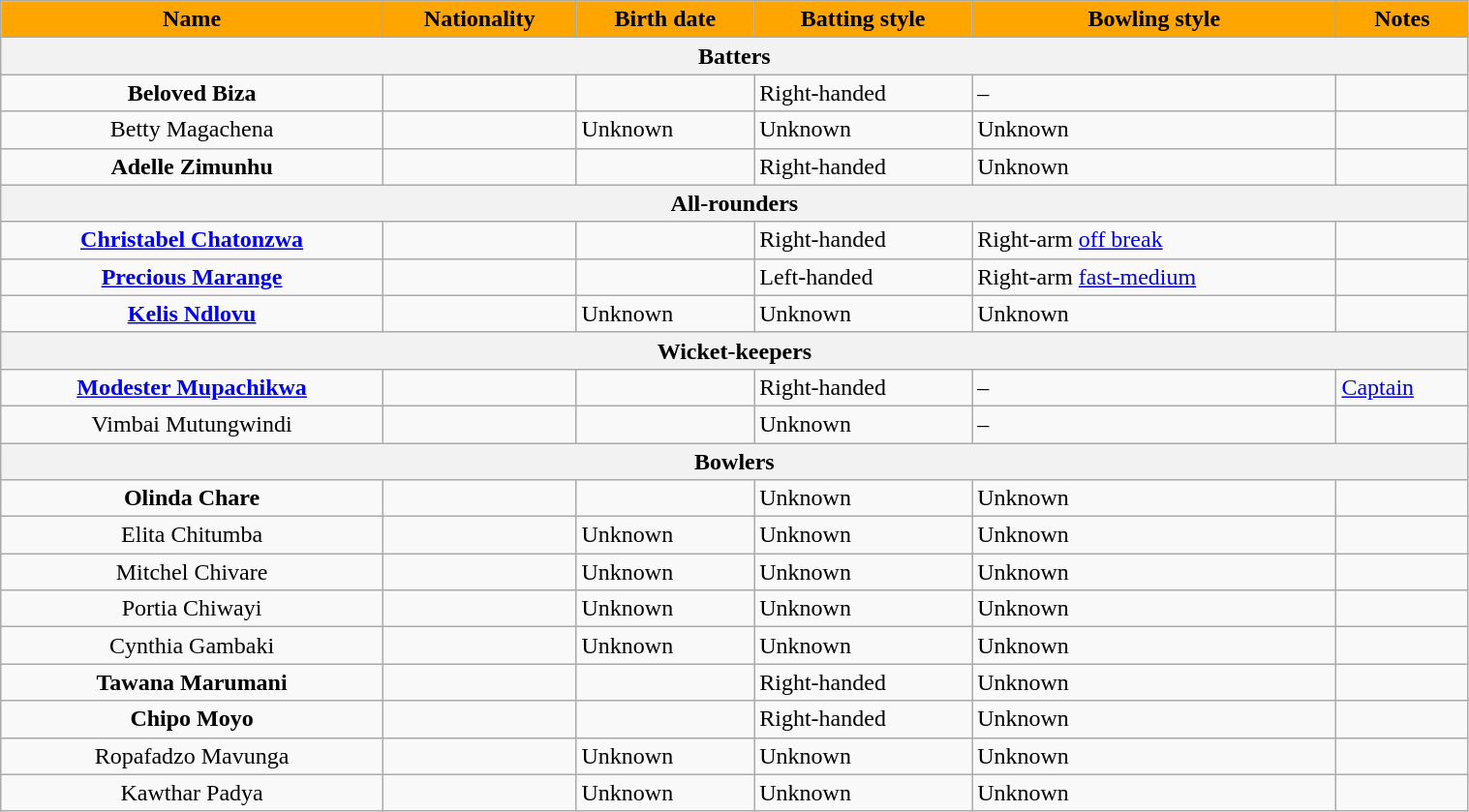<table class="wikitable"  style="width:80%;">
<tr>
<th style="background:#FFA500; color:black">Name</th>
<th style="background:#FFA500; color:black">Nationality</th>
<th style="background:#FFA500; color:black">Birth date</th>
<th style="background:#FFA500; color:black">Batting style</th>
<th style="background:#FFA500; color:black">Bowling style</th>
<th style="background:#FFA500; color:black">Notes</th>
</tr>
<tr>
<th colspan="6">Batters</th>
</tr>
<tr>
<td style="text-align:center"><strong>Beloved Biza</strong></td>
<td style="text-align:center"></td>
<td></td>
<td>Right-handed</td>
<td>–</td>
<td></td>
</tr>
<tr>
<td style="text-align:center">Betty Magachena</td>
<td style="text-align:center"></td>
<td>Unknown</td>
<td>Unknown</td>
<td>Unknown</td>
<td></td>
</tr>
<tr>
<td style="text-align:center"><strong>Adelle Zimunhu</strong></td>
<td style="text-align:center"></td>
<td></td>
<td>Right-handed</td>
<td>Unknown</td>
<td></td>
</tr>
<tr>
<th colspan="6">All-rounders</th>
</tr>
<tr>
<td style="text-align:center"><strong><a href='#'>Christabel Chatonzwa</a></strong></td>
<td style="text-align:center"></td>
<td></td>
<td>Right-handed</td>
<td>Right-arm <a href='#'>off break</a></td>
<td></td>
</tr>
<tr>
<td style="text-align:center"><strong><a href='#'>Precious Marange</a></strong></td>
<td style="text-align:center"></td>
<td></td>
<td>Left-handed</td>
<td>Right-arm <a href='#'>fast-medium</a></td>
<td></td>
</tr>
<tr>
<td style="text-align:center"><strong><a href='#'>Kelis Ndlovu</a></strong></td>
<td style="text-align:center"></td>
<td>Unknown</td>
<td>Unknown</td>
<td>Unknown</td>
<td></td>
</tr>
<tr>
<th colspan="6">Wicket-keepers</th>
</tr>
<tr>
<td style="text-align:center"><strong><a href='#'>Modester Mupachikwa</a></strong></td>
<td style="text-align:center"></td>
<td></td>
<td>Right-handed</td>
<td>–</td>
<td><a href='#'>Captain</a></td>
</tr>
<tr>
<td style="text-align:center">Vimbai Mutungwindi</td>
<td style="text-align:center"></td>
<td></td>
<td>Unknown</td>
<td>–</td>
<td></td>
</tr>
<tr>
<th colspan="6">Bowlers</th>
</tr>
<tr>
<td style="text-align:center"><strong>Olinda Chare</strong></td>
<td style="text-align:center"></td>
<td></td>
<td>Unknown</td>
<td>Unknown</td>
<td></td>
</tr>
<tr>
<td style="text-align:center">Elita Chitumba</td>
<td style="text-align:center"></td>
<td>Unknown</td>
<td>Unknown</td>
<td>Unknown</td>
<td></td>
</tr>
<tr>
<td style="text-align:center">Mitchel Chivare</td>
<td style="text-align:center"></td>
<td>Unknown</td>
<td>Unknown</td>
<td>Unknown</td>
<td></td>
</tr>
<tr>
<td style="text-align:center">Portia Chiwayi</td>
<td style="text-align:center"></td>
<td>Unknown</td>
<td>Unknown</td>
<td>Unknown</td>
<td></td>
</tr>
<tr>
<td style="text-align:center">Cynthia Gambaki</td>
<td style="text-align:center"></td>
<td>Unknown</td>
<td>Unknown</td>
<td>Unknown</td>
<td></td>
</tr>
<tr>
<td style="text-align:center"><strong>Tawana Marumani</strong></td>
<td style="text-align:center"></td>
<td></td>
<td>Right-handed</td>
<td>Unknown</td>
<td></td>
</tr>
<tr>
<td style="text-align:center"><strong>Chipo Moyo</strong></td>
<td style="text-align:center"></td>
<td></td>
<td>Right-handed</td>
<td>Unknown</td>
<td></td>
</tr>
<tr>
<td style="text-align:center">Ropafadzo Mavunga</td>
<td style="text-align:center"></td>
<td>Unknown</td>
<td>Unknown</td>
<td>Unknown</td>
<td></td>
</tr>
<tr>
<td style="text-align:center">Kawthar Padya</td>
<td style="text-align:center"></td>
<td>Unknown</td>
<td>Unknown</td>
<td>Unknown</td>
<td></td>
</tr>
</table>
